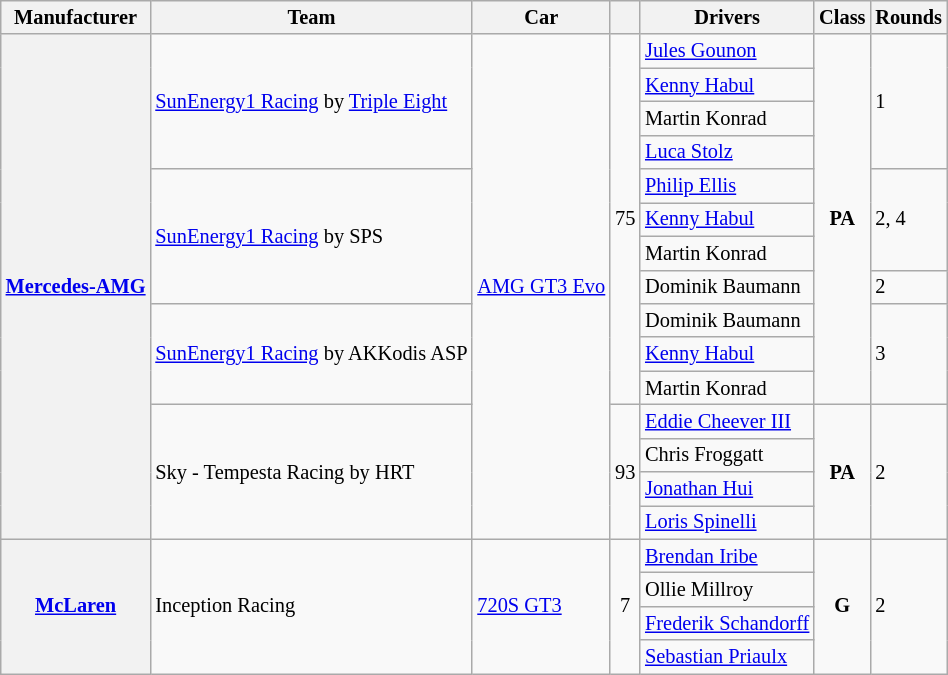<table class="wikitable" style="font-size:85%;">
<tr>
<th>Manufacturer</th>
<th>Team</th>
<th>Car</th>
<th></th>
<th>Drivers</th>
<th>Class</th>
<th>Rounds</th>
</tr>
<tr>
<th rowspan="15"><a href='#'>Mercedes-AMG</a></th>
<td rowspan="4"> <a href='#'>SunEnergy1 Racing</a> by <a href='#'>Triple Eight</a></td>
<td rowspan="15"><a href='#'>AMG GT3 Evo</a></td>
<td rowspan="11" align="center">75</td>
<td> <a href='#'>Jules Gounon</a></td>
<td rowspan="11" align="center"><strong><span>PA</span></strong></td>
<td rowspan="4">1</td>
</tr>
<tr>
<td> <a href='#'>Kenny Habul</a></td>
</tr>
<tr>
<td> Martin Konrad</td>
</tr>
<tr>
<td> <a href='#'>Luca Stolz</a></td>
</tr>
<tr>
<td rowspan="4"> <a href='#'>SunEnergy1 Racing</a> by SPS</td>
<td> <a href='#'>Philip Ellis</a></td>
<td rowspan="3">2, 4</td>
</tr>
<tr>
<td> <a href='#'>Kenny Habul</a></td>
</tr>
<tr>
<td> Martin Konrad</td>
</tr>
<tr>
<td> Dominik Baumann</td>
<td>2</td>
</tr>
<tr>
<td rowspan="3"> <a href='#'>SunEnergy1 Racing</a> by AKKodis ASP</td>
<td> Dominik Baumann</td>
<td rowspan="3">3</td>
</tr>
<tr>
<td> <a href='#'>Kenny Habul</a></td>
</tr>
<tr>
<td> Martin Konrad</td>
</tr>
<tr>
<td rowspan="4"> Sky - Tempesta Racing by HRT</td>
<td rowspan="4" align="center">93</td>
<td> <a href='#'>Eddie Cheever III</a></td>
<td rowspan="4" align="center"><strong><span>PA</span></strong></td>
<td rowspan="4">2</td>
</tr>
<tr>
<td> Chris Froggatt</td>
</tr>
<tr>
<td> <a href='#'>Jonathan Hui</a></td>
</tr>
<tr>
<td> <a href='#'>Loris Spinelli</a></td>
</tr>
<tr>
<th rowspan="4"><a href='#'>McLaren</a></th>
<td rowspan="4"> Inception Racing</td>
<td rowspan="4"><a href='#'>720S GT3</a></td>
<td rowspan="4" align="center">7</td>
<td> <a href='#'>Brendan Iribe</a></td>
<td rowspan="4" align="center"><strong><span>G</span></strong></td>
<td rowspan="4">2</td>
</tr>
<tr>
<td> Ollie Millroy</td>
</tr>
<tr>
<td> <a href='#'>Frederik Schandorff</a></td>
</tr>
<tr>
<td> <a href='#'>Sebastian Priaulx</a></td>
</tr>
</table>
